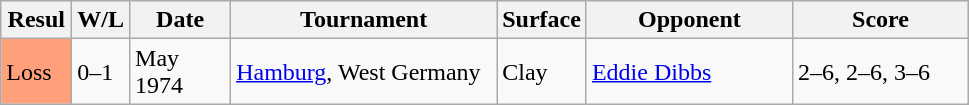<table class="sortable wikitable">
<tr>
<th style="width:40px">Resul</th>
<th style="width:30px" class="unsortable">W/L</th>
<th style="width:60px">Date</th>
<th style="width:170px">Tournament</th>
<th style="width:50px">Surface</th>
<th style="width:130px">Opponent</th>
<th style="width:110px" class=unsortable>Score</th>
</tr>
<tr>
<td style="background:#ffa07a;">Loss</td>
<td>0–1</td>
<td>May 1974</td>
<td><a href='#'>Hamburg</a>, West Germany</td>
<td>Clay</td>
<td> <a href='#'>Eddie Dibbs</a></td>
<td>2–6, 2–6, 3–6</td>
</tr>
</table>
